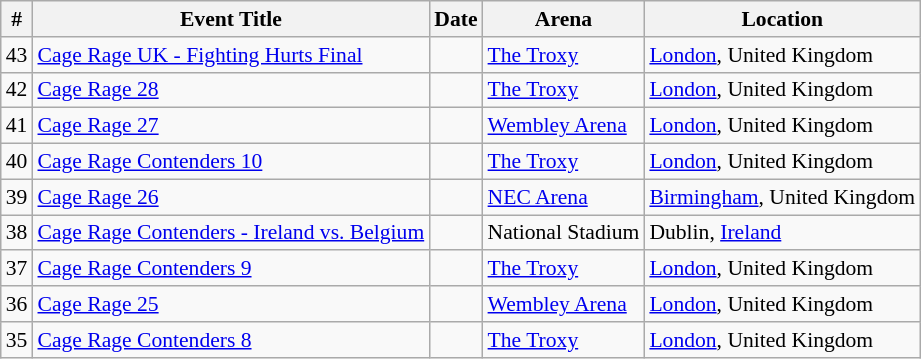<table class="sortable wikitable succession-box" style="font-size:90%;">
<tr>
<th scope="col">#</th>
<th scope="col">Event Title</th>
<th scope="col">Date</th>
<th scope="col">Arena</th>
<th scope="col">Location</th>
</tr>
<tr>
<td align=center>43</td>
<td><a href='#'>Cage Rage UK - Fighting Hurts Final</a></td>
<td></td>
<td><a href='#'>The Troxy</a></td>
<td><a href='#'>London</a>, United Kingdom</td>
</tr>
<tr>
<td align=center>42</td>
<td><a href='#'>Cage Rage 28</a></td>
<td></td>
<td><a href='#'>The Troxy</a></td>
<td><a href='#'>London</a>, United Kingdom</td>
</tr>
<tr>
<td align=center>41</td>
<td><a href='#'>Cage Rage 27</a></td>
<td></td>
<td><a href='#'>Wembley Arena</a></td>
<td><a href='#'>London</a>, United Kingdom</td>
</tr>
<tr>
<td align=center>40</td>
<td><a href='#'>Cage Rage Contenders 10</a></td>
<td></td>
<td><a href='#'>The Troxy</a></td>
<td><a href='#'>London</a>, United Kingdom</td>
</tr>
<tr>
<td align=center>39</td>
<td><a href='#'>Cage Rage 26</a></td>
<td></td>
<td><a href='#'>NEC Arena</a></td>
<td><a href='#'>Birmingham</a>, United Kingdom</td>
</tr>
<tr>
<td align=center>38</td>
<td><a href='#'>Cage Rage Contenders - Ireland vs. Belgium</a></td>
<td></td>
<td>National Stadium</td>
<td>Dublin, <a href='#'>Ireland</a></td>
</tr>
<tr>
<td align=center>37</td>
<td><a href='#'>Cage Rage Contenders 9</a></td>
<td></td>
<td><a href='#'>The Troxy</a></td>
<td><a href='#'>London</a>, United Kingdom</td>
</tr>
<tr>
<td align=center>36</td>
<td><a href='#'>Cage Rage 25</a></td>
<td></td>
<td><a href='#'>Wembley Arena</a></td>
<td><a href='#'>London</a>, United Kingdom</td>
</tr>
<tr>
<td align=center>35</td>
<td><a href='#'>Cage Rage Contenders 8</a></td>
<td></td>
<td><a href='#'>The Troxy</a></td>
<td><a href='#'>London</a>, United Kingdom</td>
</tr>
</table>
